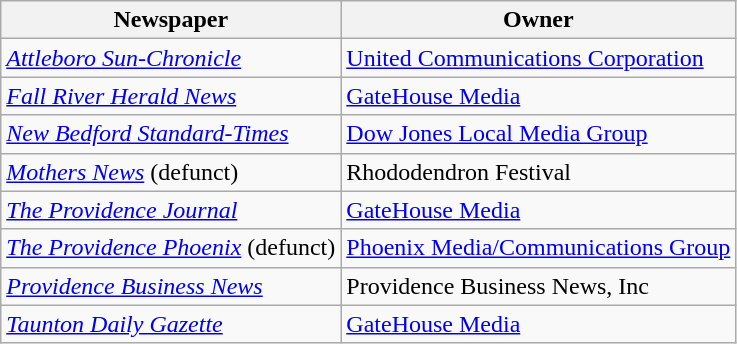<table class="wikitable">
<tr>
<th>Newspaper</th>
<th>Owner</th>
</tr>
<tr>
<td><em><a href='#'>Attleboro Sun-Chronicle</a></em></td>
<td><a href='#'>United Communications Corporation</a></td>
</tr>
<tr>
<td><em><a href='#'>Fall River Herald News</a></em></td>
<td><a href='#'>GateHouse Media</a></td>
</tr>
<tr>
<td><em><a href='#'>New Bedford Standard-Times</a></em></td>
<td><a href='#'>Dow Jones Local Media Group</a></td>
</tr>
<tr>
<td><em><a href='#'>Mothers News</a></em> (defunct)</td>
<td>Rhododendron Festival</td>
</tr>
<tr>
<td><em><a href='#'>The Providence Journal</a></em></td>
<td><a href='#'>GateHouse Media</a></td>
</tr>
<tr>
<td><em><a href='#'>The Providence Phoenix</a></em> (defunct)</td>
<td><a href='#'>Phoenix Media/Communications Group</a></td>
</tr>
<tr>
<td><em><a href='#'>Providence Business News</a></em></td>
<td>Providence Business News, Inc</td>
</tr>
<tr>
<td><em><a href='#'>Taunton Daily Gazette</a></em></td>
<td><a href='#'>GateHouse Media</a></td>
</tr>
</table>
